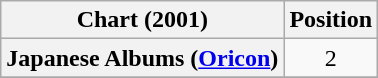<table class="wikitable plainrowheaders">
<tr>
<th>Chart (2001)</th>
<th>Position</th>
</tr>
<tr>
<th scope="row">Japanese Albums (<a href='#'>Oricon</a>)</th>
<td style="text-align:center;">2</td>
</tr>
<tr>
</tr>
</table>
